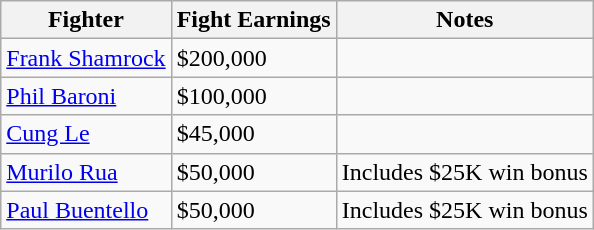<table class="wikitable">
<tr>
<th>Fighter</th>
<th>Fight Earnings</th>
<th>Notes</th>
</tr>
<tr>
<td><a href='#'>Frank Shamrock</a></td>
<td>$200,000</td>
<td></td>
</tr>
<tr>
<td><a href='#'>Phil Baroni</a></td>
<td>$100,000</td>
<td></td>
</tr>
<tr>
<td><a href='#'>Cung Le</a></td>
<td>$45,000</td>
<td></td>
</tr>
<tr>
<td><a href='#'>Murilo Rua</a></td>
<td>$50,000</td>
<td>Includes $25K win bonus</td>
</tr>
<tr>
<td><a href='#'>Paul Buentello</a></td>
<td>$50,000</td>
<td>Includes $25K win bonus</td>
</tr>
</table>
